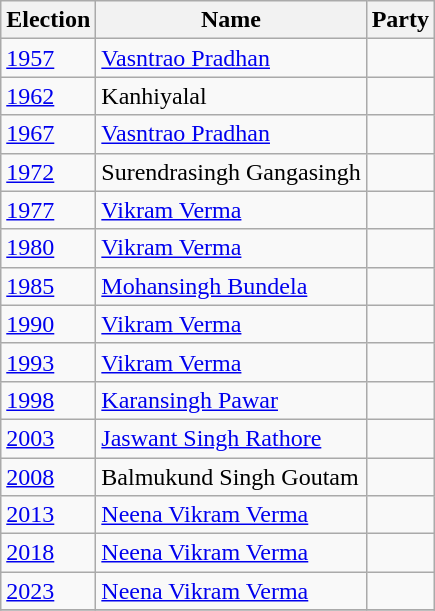<table class="wikitable sortable">
<tr>
<th>Election</th>
<th>Name</th>
<th colspan=2>Party</th>
</tr>
<tr>
<td><a href='#'>1957</a></td>
<td><a href='#'>Vasntrao Pradhan</a></td>
<td></td>
</tr>
<tr>
<td><a href='#'>1962</a></td>
<td>Kanhiyalal</td>
<td></td>
</tr>
<tr>
<td><a href='#'>1967</a></td>
<td><a href='#'>Vasntrao Pradhan</a></td>
<td></td>
</tr>
<tr>
<td><a href='#'>1972</a></td>
<td>Surendrasingh Gangasingh</td>
<td></td>
</tr>
<tr>
<td><a href='#'>1977</a></td>
<td><a href='#'>Vikram Verma</a></td>
<td></td>
</tr>
<tr>
<td><a href='#'>1980</a></td>
<td><a href='#'>Vikram Verma</a></td>
<td></td>
</tr>
<tr>
<td><a href='#'>1985</a></td>
<td><a href='#'>Mohansingh Bundela</a></td>
<td></td>
</tr>
<tr>
<td><a href='#'>1990</a></td>
<td><a href='#'>Vikram Verma</a></td>
<td></td>
</tr>
<tr>
<td><a href='#'>1993</a></td>
<td><a href='#'>Vikram Verma</a></td>
<td></td>
</tr>
<tr>
<td><a href='#'>1998</a></td>
<td><a href='#'>Karansingh Pawar</a></td>
<td></td>
</tr>
<tr>
<td><a href='#'>2003</a></td>
<td><a href='#'>Jaswant Singh Rathore</a></td>
<td></td>
</tr>
<tr>
<td><a href='#'>2008</a></td>
<td>Balmukund Singh Goutam</td>
<td></td>
</tr>
<tr>
<td><a href='#'>2013</a></td>
<td><a href='#'>Neena Vikram Verma</a></td>
<td></td>
</tr>
<tr>
<td><a href='#'>2018</a></td>
<td><a href='#'>Neena Vikram Verma</a></td>
<td></td>
</tr>
<tr>
<td><a href='#'>2023</a></td>
<td><a href='#'>Neena Vikram Verma</a></td>
<td></td>
</tr>
<tr>
</tr>
</table>
